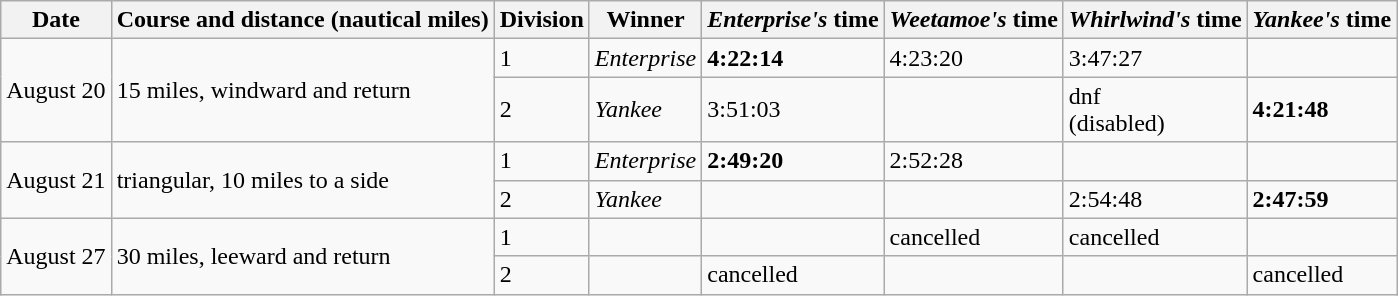<table class="wikitable">
<tr>
<th>Date</th>
<th>Course and distance (nautical miles)</th>
<th>Division</th>
<th>Winner</th>
<th><em>Enterprise's</em> time</th>
<th><em>Weetamoe's</em> time</th>
<th><em>Whirlwind's</em> time</th>
<th><em>Yankee's</em> time</th>
</tr>
<tr>
<td rowspan="2">August 20</td>
<td rowspan="2">15 miles, windward and return</td>
<td>1</td>
<td><em>Enterprise</em></td>
<td><strong>4:22:14</strong></td>
<td>4:23:20</td>
<td>3:47:27</td>
<td></td>
</tr>
<tr>
<td>2</td>
<td><em>Yankee</em></td>
<td>3:51:03</td>
<td></td>
<td>dnf<br>(disabled)</td>
<td><strong>4:21:48</strong></td>
</tr>
<tr>
<td rowspan="2">August 21</td>
<td rowspan="2">triangular, 10 miles to a side</td>
<td>1</td>
<td><em>Enterprise</em></td>
<td><strong>2:49:20</strong></td>
<td>2:52:28</td>
<td></td>
<td></td>
</tr>
<tr>
<td>2</td>
<td><em>Yankee</em></td>
<td></td>
<td></td>
<td>2:54:48</td>
<td><strong>2:47:59</strong></td>
</tr>
<tr>
<td rowspan="2">August 27</td>
<td rowspan="2">30 miles, leeward and return</td>
<td>1</td>
<td></td>
<td></td>
<td>cancelled</td>
<td>cancelled</td>
<td></td>
</tr>
<tr>
<td>2</td>
<td></td>
<td>cancelled</td>
<td></td>
<td></td>
<td>cancelled</td>
</tr>
</table>
